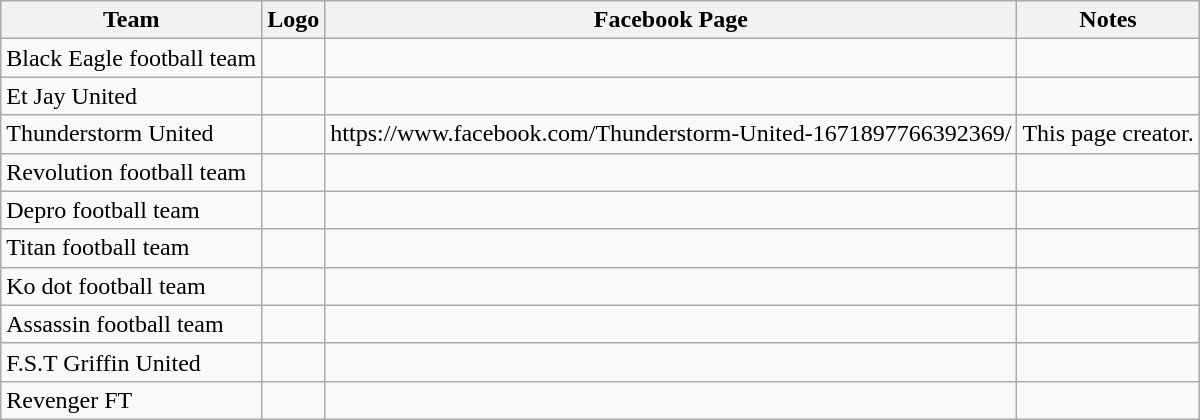<table class="wikitable">
<tr>
<th>Team</th>
<th>Logo</th>
<th>Facebook Page</th>
<th>Notes</th>
</tr>
<tr>
<td>Black Eagle football team</td>
<td></td>
<td></td>
<td></td>
</tr>
<tr>
<td>Et Jay United</td>
<td></td>
<td></td>
<td></td>
</tr>
<tr>
<td>Thunderstorm United</td>
<td></td>
<td>https://www.facebook.com/Thunderstorm-United-1671897766392369/</td>
<td>This page creator.</td>
</tr>
<tr>
<td>Revolution football team</td>
<td></td>
<td></td>
<td></td>
</tr>
<tr>
<td>Depro football team</td>
<td></td>
<td></td>
<td></td>
</tr>
<tr>
<td>Titan football team</td>
<td></td>
<td></td>
<td></td>
</tr>
<tr>
<td>Ko dot football team</td>
<td></td>
<td></td>
<td></td>
</tr>
<tr>
<td>Assassin football team</td>
<td></td>
<td></td>
<td></td>
</tr>
<tr>
<td>F.S.T Griffin United</td>
<td></td>
<td></td>
<td></td>
</tr>
<tr>
<td>Revenger FT</td>
<td></td>
<td></td>
<td></td>
</tr>
</table>
